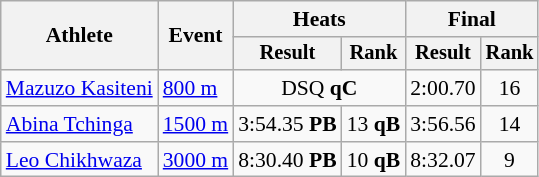<table class="wikitable" style="font-size:90%">
<tr>
<th rowspan=2>Athlete</th>
<th rowspan=2>Event</th>
<th colspan=2>Heats</th>
<th colspan=2>Final</th>
</tr>
<tr style="font-size:95%">
<th>Result</th>
<th>Rank</th>
<th>Result</th>
<th>Rank</th>
</tr>
<tr align=center>
<td align=left><a href='#'>Mazuzo Kasiteni</a></td>
<td align=left><a href='#'>800 m</a></td>
<td colspan=2>DSQ <strong>qC</strong></td>
<td>2:00.70</td>
<td>16</td>
</tr>
<tr align=center>
<td align=left><a href='#'>Abina Tchinga</a></td>
<td align=left><a href='#'>1500 m</a></td>
<td>3:54.35 <strong>PB</strong></td>
<td>13 <strong>qB</strong></td>
<td>3:56.56</td>
<td>14</td>
</tr>
<tr align=center>
<td align=left><a href='#'>Leo Chikhwaza</a></td>
<td align=left><a href='#'>3000 m</a></td>
<td>8:30.40 <strong>PB</strong></td>
<td>10 <strong>qB</strong></td>
<td>8:32.07</td>
<td>9</td>
</tr>
</table>
